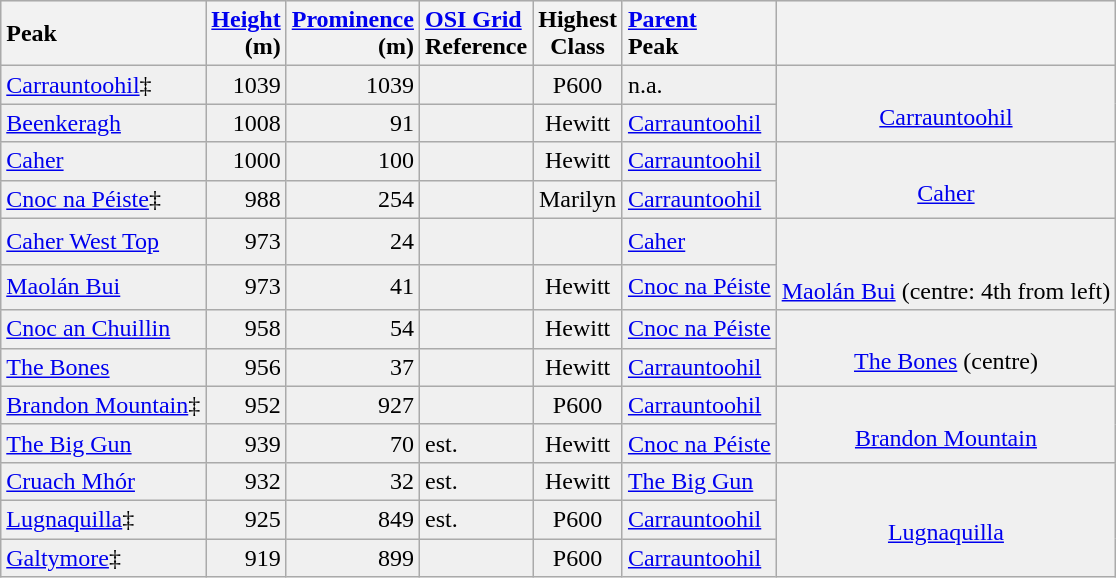<table class="wikitable sortable" style="border-collapse: collapse; background:#f0f0f0">
<tr>
<th style="text-align:left">Peak</th>
<th style="text-align:right"><a href='#'>Height</a><br>(m)</th>
<th style="text-align:right"><a href='#'>Prominence</a><br>(m)</th>
<th style="text-align:left"><a href='#'>OSI Grid</a><br>Reference</th>
<th style="text-align:center">Highest<br>Class</th>
<th style="text-align:left"><a href='#'>Parent</a><br>Peak</th>
<th class="unsortable"></th>
</tr>
<tr>
<td><a href='#'>Carrauntoohil</a>‡   </td>
<td align=right>1039</td>
<td align=right>1039</td>
<td></td>
<td align=center>P600</td>
<td>n.a.</td>
<td rowspan=2 align="center" ><br><a href='#'>Carrauntoohil</a></td>
</tr>
<tr>
<td><a href='#'>Beenkeragh</a></td>
<td align=right>1008</td>
<td align=right>91</td>
<td></td>
<td align=center>Hewitt</td>
<td><a href='#'>Carrauntoohil</a></td>
</tr>
<tr>
<td><a href='#'>Caher</a></td>
<td align=right>1000</td>
<td align=right>100</td>
<td></td>
<td align=center>Hewitt</td>
<td><a href='#'>Carrauntoohil</a></td>
<td rowspan=2 align="center" ><br><a href='#'>Caher</a></td>
</tr>
<tr>
<td><a href='#'>Cnoc na Péiste</a>‡</td>
<td align=right>988</td>
<td align=right>254</td>
<td></td>
<td align=center>Marilyn</td>
<td><a href='#'>Carrauntoohil</a></td>
</tr>
<tr>
<td><a href='#'>Caher West Top</a></td>
<td align=right>973</td>
<td align=right>24</td>
<td></td>
<td align=center></td>
<td><a href='#'>Caher</a></td>
<td rowspan=2 align="center" ><br><br><a href='#'>Maolán Bui</a> (centre: 4th from left)</td>
</tr>
<tr>
<td><a href='#'>Maolán Bui</a></td>
<td align=right>973</td>
<td align=right>41</td>
<td></td>
<td align=center>Hewitt</td>
<td><a href='#'>Cnoc na Péiste</a></td>
</tr>
<tr>
<td><a href='#'>Cnoc an Chuillin</a></td>
<td align=right>958</td>
<td align=right>54</td>
<td></td>
<td align=center>Hewitt</td>
<td><a href='#'>Cnoc na Péiste</a></td>
<td rowspan=2 align="center" ><br><a href='#'>The Bones</a> (centre)</td>
</tr>
<tr>
<td><a href='#'>The Bones</a></td>
<td align=right>956</td>
<td align=right>37</td>
<td></td>
<td align=center>Hewitt</td>
<td><a href='#'>Carrauntoohil</a></td>
</tr>
<tr>
<td><a href='#'>Brandon Mountain</a>‡</td>
<td align=right>952</td>
<td align=right>927</td>
<td></td>
<td align=center>P600</td>
<td><a href='#'>Carrauntoohil</a></td>
<td rowspan=2 align="center" ><br><a href='#'>Brandon Mountain</a></td>
</tr>
<tr>
<td><a href='#'>The Big Gun</a></td>
<td align=right>939</td>
<td align=right>70</td>
<td> est.</td>
<td align=center>Hewitt</td>
<td><a href='#'>Cnoc na Péiste</a></td>
</tr>
<tr>
<td><a href='#'>Cruach Mhór</a></td>
<td align=right>932</td>
<td align=right>32</td>
<td> est.</td>
<td align=center>Hewitt</td>
<td><a href='#'>The Big Gun</a></td>
<td rowspan=3 align="center" ><br><a href='#'>Lugnaquilla</a></td>
</tr>
<tr>
<td><a href='#'>Lugnaquilla</a>‡</td>
<td align=right>925</td>
<td align=right>849</td>
<td> est.</td>
<td align=center>P600</td>
<td><a href='#'>Carrauntoohil</a></td>
</tr>
<tr>
<td><a href='#'>Galtymore</a>‡</td>
<td align=right>919</td>
<td align=right>899</td>
<td></td>
<td align=center>P600</td>
<td><a href='#'>Carrauntoohil</a></td>
</tr>
</table>
